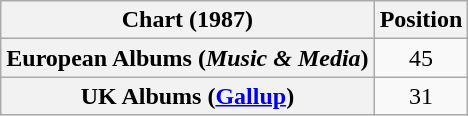<table class="wikitable plainrowheaders" style="text-align:center">
<tr>
<th scope="col">Chart (1987)</th>
<th scope="col">Position</th>
</tr>
<tr>
<th scope="row">European Albums (<em>Music & Media</em>)</th>
<td>45</td>
</tr>
<tr>
<th scope="row">UK Albums (<a href='#'>Gallup</a>)</th>
<td>31</td>
</tr>
</table>
